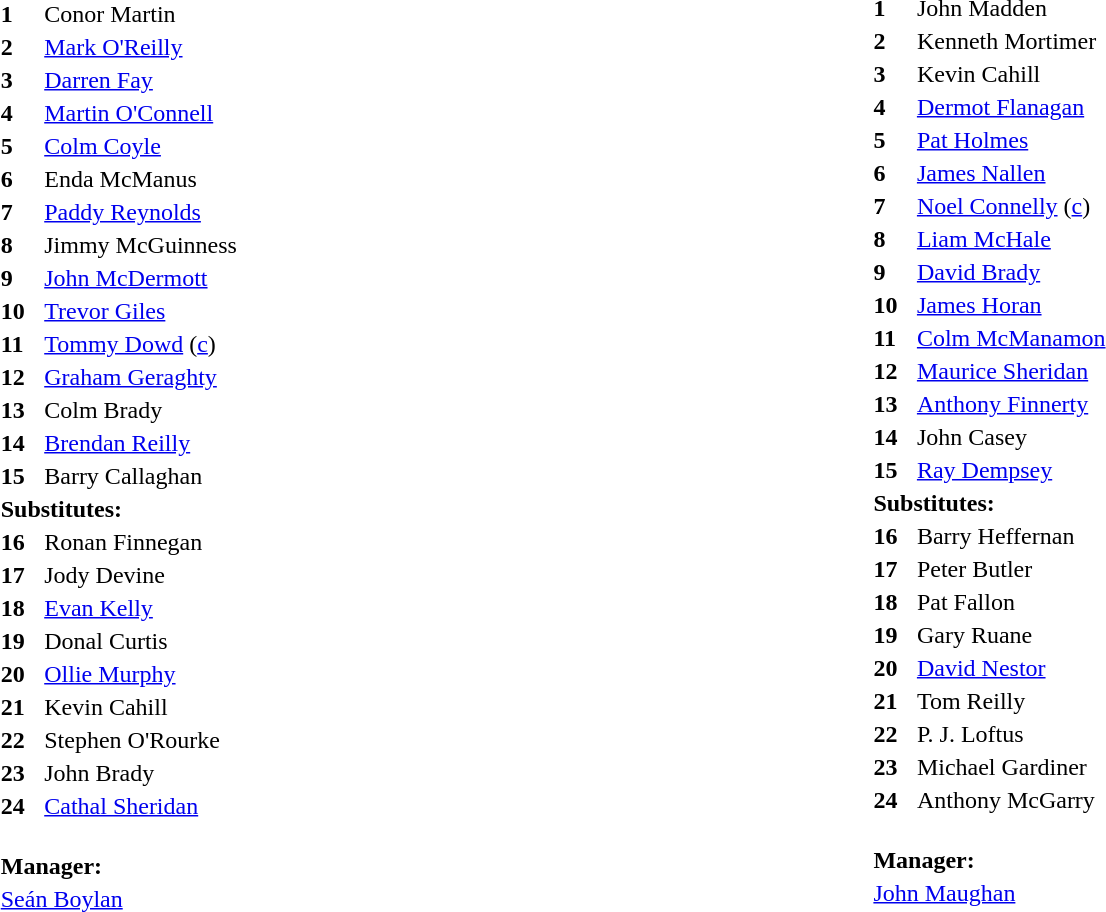<table width="92%">
<tr>
<td valign="top" width="50%"><br><table style="font-size: 100%" cellspacing="4" cellpadding="0" align="center">
<tr>
<th width=25></th>
</tr>
<tr>
</tr>
<tr>
<td><strong>1</strong></td>
<td>Conor Martin</td>
<td></td>
<td></td>
</tr>
<tr>
<td><strong>2</strong></td>
<td><a href='#'>Mark O'Reilly</a></td>
<td></td>
</tr>
<tr>
<td><strong>3</strong></td>
<td><a href='#'>Darren Fay</a></td>
<td></td>
<td></td>
</tr>
<tr>
<td><strong>4</strong></td>
<td><a href='#'>Martin O'Connell</a></td>
<td></td>
<td></td>
</tr>
<tr>
<td><strong>5</strong></td>
<td><a href='#'>Colm Coyle</a></td>
<td><strong></strong></td>
</tr>
<tr>
<td><strong>6</strong></td>
<td>Enda McManus</td>
<td></td>
<td></td>
</tr>
<tr>
<td><strong>7</strong></td>
<td><a href='#'>Paddy Reynolds</a></td>
<td></td>
<td></td>
</tr>
<tr>
<td><strong>8</strong></td>
<td>Jimmy McGuinness</td>
<td></td>
<td></td>
</tr>
<tr>
<td><strong>9</strong></td>
<td><a href='#'>John McDermott</a></td>
<td></td>
<td></td>
</tr>
<tr>
<td><strong>10</strong></td>
<td><a href='#'>Trevor Giles</a></td>
<td></td>
<td></td>
</tr>
<tr>
<td><strong>11</strong></td>
<td><a href='#'>Tommy Dowd</a> (<a href='#'>c</a>)</td>
<td></td>
<td></td>
</tr>
<tr>
<td><strong>12</strong></td>
<td><a href='#'>Graham Geraghty</a></td>
<td></td>
<td></td>
</tr>
<tr>
<td><strong>13</strong></td>
<td>Colm Brady</td>
<td></td>
<td></td>
</tr>
<tr>
<td><strong>14</strong></td>
<td><a href='#'>Brendan Reilly</a></td>
<td></td>
<td></td>
</tr>
<tr>
<td><strong>15</strong></td>
<td>Barry Callaghan</td>
<td></td>
</tr>
<tr>
<td colspan=3><strong>Substitutes:</strong></td>
</tr>
<tr>
<td><strong>16</strong></td>
<td>Ronan Finnegan</td>
<td></td>
<td></td>
</tr>
<tr>
<td><strong>17</strong></td>
<td>Jody Devine</td>
<td></td>
</tr>
<tr>
<td><strong>18</strong></td>
<td><a href='#'>Evan Kelly</a></td>
<td></td>
<td></td>
</tr>
<tr>
<td><strong>19</strong></td>
<td>Donal Curtis</td>
<td></td>
<td></td>
</tr>
<tr>
<td><strong>20</strong></td>
<td><a href='#'>Ollie Murphy</a></td>
<td></td>
</tr>
<tr>
<td><strong>21</strong></td>
<td>Kevin Cahill</td>
<td></td>
<td></td>
</tr>
<tr>
<td><strong>22</strong></td>
<td>Stephen O'Rourke</td>
<td></td>
<td></td>
</tr>
<tr>
<td><strong>23</strong></td>
<td>John Brady</td>
<td></td>
<td></td>
</tr>
<tr>
<td><strong>24</strong></td>
<td><a href='#'>Cathal Sheridan</a></td>
<td></td>
<td></td>
</tr>
<tr>
<td colspan=3><br><strong>Manager:</strong></td>
</tr>
<tr>
<td colspan="4"><a href='#'>Seán Boylan</a></td>
</tr>
<tr>
</tr>
</table>
</td>
<td valign="top" width="50%"><br><table style="font-size: 100%" cellspacing="4" cellpadding="0" align="center">
<tr>
<th width=25></th>
</tr>
<tr>
<td><strong>1</strong></td>
<td>John Madden</td>
<td></td>
<td></td>
</tr>
<tr>
<td><strong>2</strong></td>
<td>Kenneth Mortimer</td>
<td></td>
<td></td>
</tr>
<tr>
<td><strong>3</strong></td>
<td>Kevin Cahill</td>
<td></td>
<td></td>
</tr>
<tr>
<td><strong>4</strong></td>
<td><a href='#'>Dermot Flanagan</a></td>
<td></td>
</tr>
<tr>
<td><strong>5</strong></td>
<td><a href='#'>Pat Holmes</a></td>
<td></td>
<td></td>
</tr>
<tr>
<td><strong>6</strong></td>
<td><a href='#'>James Nallen</a></td>
<td></td>
<td></td>
</tr>
<tr>
<td><strong>7</strong></td>
<td><a href='#'>Noel Connelly</a> (<a href='#'>c</a>)</td>
<td></td>
<td></td>
</tr>
<tr>
<td><strong>8</strong></td>
<td><a href='#'>Liam McHale</a></td>
<td><strong></strong></td>
</tr>
<tr>
<td><strong>9</strong></td>
<td><a href='#'>David Brady</a></td>
<td></td>
<td></td>
</tr>
<tr>
<td><strong>10</strong></td>
<td><a href='#'>James Horan</a></td>
<td></td>
<td></td>
</tr>
<tr>
<td><strong>11</strong></td>
<td><a href='#'>Colm McManamon</a></td>
<td></td>
<td></td>
</tr>
<tr>
<td><strong>12</strong></td>
<td><a href='#'>Maurice Sheridan</a></td>
<td></td>
<td></td>
</tr>
<tr>
<td><strong>13</strong></td>
<td><a href='#'>Anthony Finnerty</a></td>
<td></td>
</tr>
<tr>
<td><strong>14</strong></td>
<td>John Casey</td>
<td></td>
<td></td>
</tr>
<tr>
<td><strong>15</strong></td>
<td><a href='#'>Ray Dempsey</a></td>
<td></td>
</tr>
<tr>
<td colspan=3><strong>Substitutes:</strong></td>
</tr>
<tr>
<td><strong>16</strong></td>
<td>Barry Heffernan</td>
<td></td>
<td></td>
</tr>
<tr>
<td><strong>17</strong></td>
<td>Peter Butler</td>
<td></td>
<td></td>
</tr>
<tr>
<td><strong>18</strong></td>
<td>Pat Fallon</td>
<td></td>
</tr>
<tr>
<td><strong>19</strong></td>
<td>Gary Ruane</td>
<td></td>
<td></td>
</tr>
<tr>
<td><strong>20</strong></td>
<td><a href='#'>David Nestor</a></td>
<td></td>
<td></td>
</tr>
<tr>
<td><strong>21</strong></td>
<td>Tom Reilly</td>
<td></td>
</tr>
<tr>
<td><strong>22</strong></td>
<td>P. J. Loftus</td>
<td></td>
</tr>
<tr>
<td><strong>23</strong></td>
<td>Michael Gardiner</td>
<td></td>
<td></td>
</tr>
<tr>
<td><strong>24</strong></td>
<td>Anthony McGarry</td>
<td></td>
<td></td>
</tr>
<tr>
<td colspan=3><br><strong>Manager:</strong></td>
</tr>
<tr>
<td colspan="4"><a href='#'>John Maughan</a></td>
</tr>
</table>
</td>
</tr>
</table>
